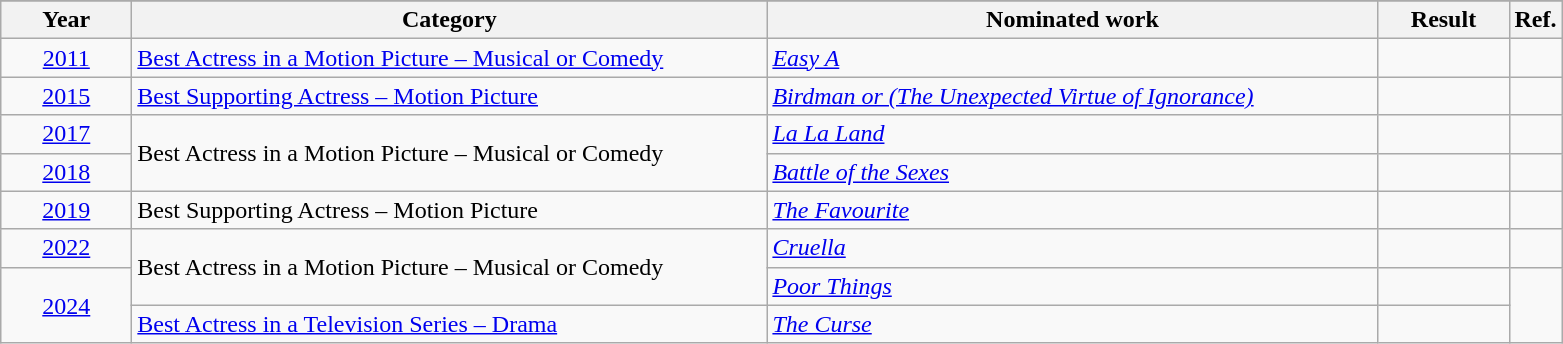<table class=wikitable>
<tr>
</tr>
<tr>
<th scope="col" style="width:5em;">Year</th>
<th scope="col" style="width:26em;">Category</th>
<th scope="col" style="width:25em;">Nominated work</th>
<th scope="col" style="width:5em;">Result</th>
<th>Ref.</th>
</tr>
<tr>
<td style="text-align:center;"><a href='#'>2011</a></td>
<td><a href='#'>Best Actress in a Motion Picture – Musical or Comedy</a></td>
<td><em><a href='#'>Easy A</a></em></td>
<td></td>
<td style="text-align:center;"></td>
</tr>
<tr>
<td style="text-align:center;"><a href='#'>2015</a></td>
<td><a href='#'>Best Supporting Actress – Motion Picture</a></td>
<td><em><a href='#'>Birdman or (The Unexpected Virtue of Ignorance)</a></em></td>
<td></td>
<td style="text-align:center;"></td>
</tr>
<tr>
<td style="text-align:center;"><a href='#'>2017</a></td>
<td rowspan="2">Best Actress in a Motion Picture – Musical or Comedy</td>
<td><em><a href='#'>La La Land</a></em></td>
<td></td>
<td style="text-align:center;"></td>
</tr>
<tr>
<td style="text-align:center;"><a href='#'>2018</a></td>
<td><em><a href='#'>Battle of the Sexes</a></em></td>
<td></td>
<td style="text-align:center;"></td>
</tr>
<tr>
<td style="text-align:center;"><a href='#'>2019</a></td>
<td>Best Supporting Actress – Motion Picture</td>
<td><em><a href='#'>The Favourite</a> </em></td>
<td></td>
<td style="text-align:center;"></td>
</tr>
<tr>
<td style="text-align:center;"><a href='#'>2022</a></td>
<td rowspan="2">Best Actress in a Motion Picture – Musical or Comedy</td>
<td><em><a href='#'>Cruella</a></em></td>
<td></td>
<td align="center"></td>
</tr>
<tr>
<td style="text-align:center;", rowspan="2"><a href='#'>2024</a></td>
<td><em><a href='#'>Poor Things</a></em></td>
<td></td>
<td rowspan="2" align="center"></td>
</tr>
<tr>
<td><a href='#'>Best Actress in a Television Series – Drama</a></td>
<td><em><a href='#'>The Curse</a></em></td>
<td></td>
</tr>
</table>
